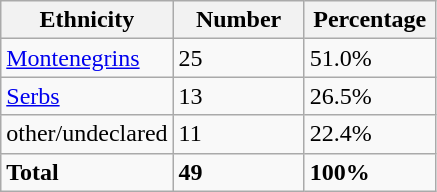<table class="wikitable">
<tr>
<th width="100px">Ethnicity</th>
<th width="80px">Number</th>
<th width="80px">Percentage</th>
</tr>
<tr>
<td><a href='#'>Montenegrins</a></td>
<td>25</td>
<td>51.0%</td>
</tr>
<tr>
<td><a href='#'>Serbs</a></td>
<td>13</td>
<td>26.5%</td>
</tr>
<tr>
<td>other/undeclared</td>
<td>11</td>
<td>22.4%</td>
</tr>
<tr>
<td><strong>Total</strong></td>
<td><strong>49</strong></td>
<td><strong>100%</strong></td>
</tr>
</table>
